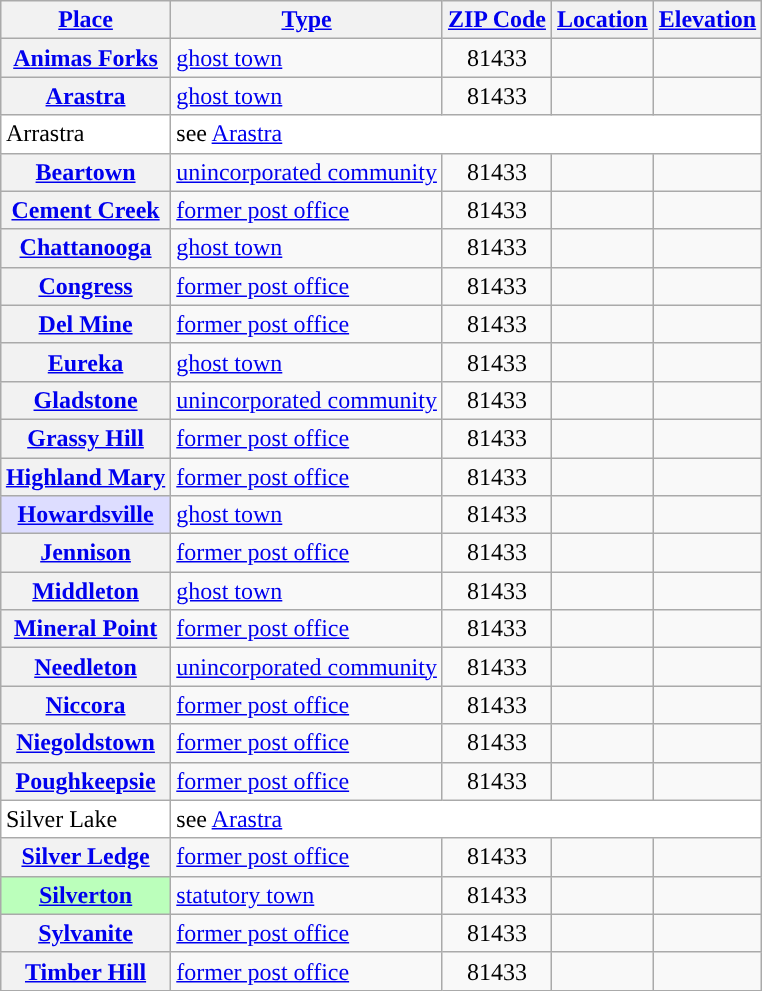<table class="wikitable sortable  plainrowheaders" style="margin:auto;">
<tr>
<th scope=col><a href='#'>Place</a></th>
<th scope=col><a href='#'>Type</a></th>
<th scope=col><a href='#'>ZIP Code</a></th>
<th scope=col><a href='#'>Location</a></th>
<th scope=col><a href='#'>Elevation</a></th>
</tr>
<tr>
<th scope=row><a href='#'>Animas Forks</a></th>
<td><a href='#'>ghost town</a></td>
<td align=center>81433</td>
<td></td>
<td align=right></td>
</tr>
<tr>
<th scope=row><a href='#'>Arastra</a></th>
<td><a href='#'>ghost town</a></td>
<td align=center>81433</td>
<td></td>
<td align=right></td>
</tr>
<tr bgcolor=white>
<td>Arrastra</td>
<td colspan=4>see <a href='#'>Arastra</a></td>
</tr>
<tr>
<th scope=row><a href='#'>Beartown</a></th>
<td><a href='#'>unincorporated community</a></td>
<td align=center>81433</td>
<td></td>
<td align=right></td>
</tr>
<tr>
<th scope=row><a href='#'>Cement Creek</a></th>
<td><a href='#'>former post office</a></td>
<td align=center>81433</td>
<td></td>
<td></td>
</tr>
<tr>
<th scope=row><a href='#'>Chattanooga</a></th>
<td><a href='#'>ghost town</a></td>
<td align=center>81433</td>
<td></td>
<td align=right></td>
</tr>
<tr>
<th scope=row><a href='#'>Congress</a></th>
<td><a href='#'>former post office</a></td>
<td align=center>81433</td>
<td></td>
<td></td>
</tr>
<tr>
<th scope=row><a href='#'>Del Mine</a></th>
<td><a href='#'>former post office</a></td>
<td align=center>81433</td>
<td></td>
<td></td>
</tr>
<tr>
<th scope=row><a href='#'>Eureka</a></th>
<td><a href='#'>ghost town</a></td>
<td align=center>81433</td>
<td></td>
<td align=right></td>
</tr>
<tr>
<th scope=row><a href='#'>Gladstone</a></th>
<td><a href='#'>unincorporated community</a></td>
<td align=center>81433</td>
<td></td>
<td align=right></td>
</tr>
<tr>
<th scope=row><a href='#'>Grassy Hill</a></th>
<td><a href='#'>former post office</a></td>
<td align=center>81433</td>
<td></td>
<td></td>
</tr>
<tr>
<th scope=row><a href='#'>Highland Mary</a></th>
<td><a href='#'>former post office</a></td>
<td align=center>81433</td>
<td></td>
<td></td>
</tr>
<tr>
<th scope=row style="background:#DDDDFF;"><a href='#'>Howardsville</a></th>
<td><a href='#'>ghost town</a></td>
<td align=center>81433</td>
<td></td>
<td align=right></td>
</tr>
<tr>
<th scope=row><a href='#'>Jennison</a></th>
<td><a href='#'>former post office</a></td>
<td align=center>81433</td>
<td></td>
<td></td>
</tr>
<tr>
<th scope=row><a href='#'>Middleton</a></th>
<td><a href='#'>ghost town</a></td>
<td align=center>81433</td>
<td></td>
<td align=right></td>
</tr>
<tr>
<th scope=row><a href='#'>Mineral Point</a></th>
<td><a href='#'>former post office</a></td>
<td align=center>81433</td>
<td></td>
<td></td>
</tr>
<tr>
<th scope=row><a href='#'>Needleton</a></th>
<td><a href='#'>unincorporated community</a></td>
<td align=center>81433</td>
<td></td>
<td align=right></td>
</tr>
<tr>
<th scope=row><a href='#'>Niccora</a></th>
<td><a href='#'>former post office</a></td>
<td align=center>81433</td>
<td></td>
<td></td>
</tr>
<tr>
<th scope=row><a href='#'>Niegoldstown</a></th>
<td><a href='#'>former post office</a></td>
<td align=center>81433</td>
<td></td>
<td></td>
</tr>
<tr>
<th scope=row><a href='#'>Poughkeepsie</a></th>
<td><a href='#'>former post office</a></td>
<td align=center>81433</td>
<td></td>
<td></td>
</tr>
<tr bgcolor=white>
<td>Silver Lake</td>
<td colspan=4>see <a href='#'>Arastra</a></td>
</tr>
<tr>
<th scope=row><a href='#'>Silver Ledge</a></th>
<td><a href='#'>former post office</a></td>
<td align=center>81433</td>
<td></td>
<td></td>
</tr>
<tr>
<th scope=row style="background:#BBFFBB;"><a href='#'>Silverton</a></th>
<td><a href='#'>statutory town</a></td>
<td align=center>81433</td>
<td></td>
<td align=right></td>
</tr>
<tr>
<th scope=row><a href='#'>Sylvanite</a></th>
<td><a href='#'>former post office</a></td>
<td align=center>81433</td>
<td></td>
<td></td>
</tr>
<tr>
<th scope=row><a href='#'>Timber Hill</a></th>
<td><a href='#'>former post office</a></td>
<td align=center>81433</td>
<td></td>
<td></td>
</tr>
</table>
